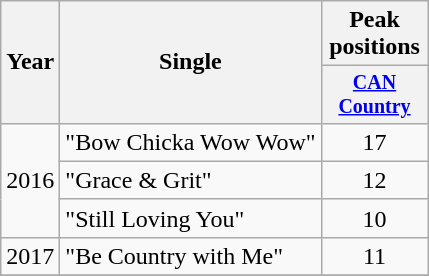<table class="wikitable" style="text-align:center;">
<tr>
<th rowspan="2">Year</th>
<th rowspan="2">Single</th>
<th>Peak positions</th>
</tr>
<tr style="font-size:smaller;">
<th width="65"><a href='#'>CAN Country</a><br></th>
</tr>
<tr>
<td rowspan="3">2016</td>
<td align="left">"Bow Chicka Wow Wow"</td>
<td>17</td>
</tr>
<tr>
<td align="left">"Grace & Grit"</td>
<td>12</td>
</tr>
<tr>
<td align="left">"Still Loving You"</td>
<td>10</td>
</tr>
<tr>
<td>2017</td>
<td align="left">"Be Country with Me"</td>
<td>11</td>
</tr>
<tr>
</tr>
</table>
